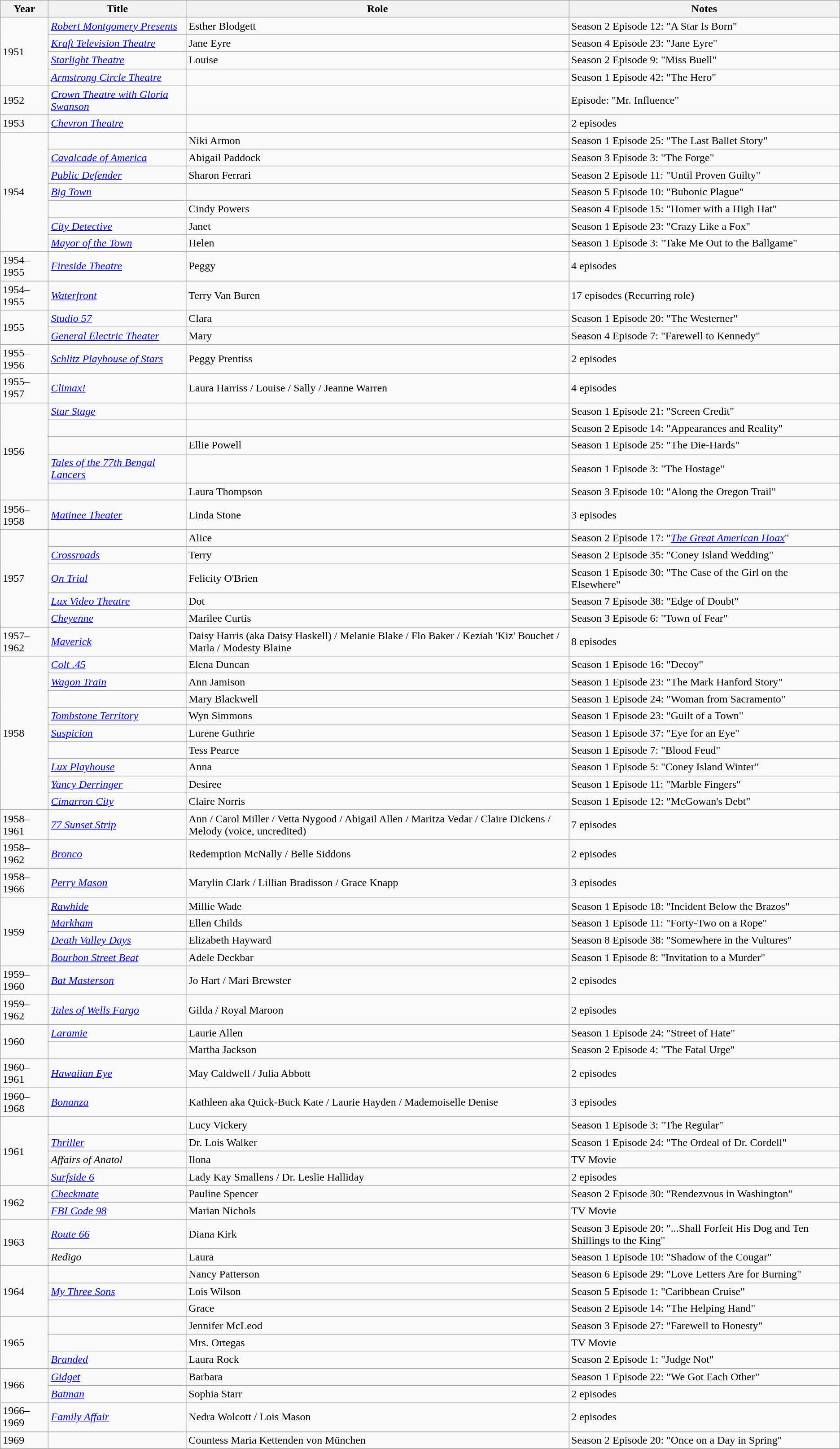<table class="wikitable sortable">
<tr>
<th>Year</th>
<th>Title</th>
<th>Role</th>
<th class="unsortable">Notes</th>
</tr>
<tr>
<td rowspan="4">1951</td>
<td><em><a href='#'>Robert Montgomery Presents</a></em></td>
<td>Esther Blodgett</td>
<td>Season 2 Episode 12: "A Star Is Born"</td>
</tr>
<tr>
<td><em><a href='#'>Kraft Television Theatre</a></em></td>
<td>Jane Eyre</td>
<td>Season 4 Episode 23: "Jane Eyre"</td>
</tr>
<tr>
<td><em><a href='#'>Starlight Theatre</a></em></td>
<td>Louise</td>
<td>Season 2 Episode 9: "Miss Buell"</td>
</tr>
<tr>
<td><em><a href='#'>Armstrong Circle Theatre</a></em></td>
<td></td>
<td>Season 1 Episode 42: "The Hero"</td>
</tr>
<tr>
<td>1952</td>
<td><em><a href='#'>Crown Theatre with Gloria Swanson</a></em></td>
<td></td>
<td>Episode: "Mr. Influence"</td>
</tr>
<tr>
<td>1953</td>
<td><em><a href='#'>Chevron Theatre</a></em></td>
<td></td>
<td>2 episodes</td>
</tr>
<tr>
<td rowspan="7">1954</td>
<td><em></em></td>
<td>Niki Armon</td>
<td>Season 1 Episode 25: "The Last Ballet Story"</td>
</tr>
<tr>
<td><em><a href='#'>Cavalcade of America</a></em></td>
<td>Abigail Paddock</td>
<td>Season 3 Episode 3: "The Forge"</td>
</tr>
<tr>
<td><em><a href='#'>Public Defender</a></em></td>
<td>Sharon Ferrari</td>
<td>Season 2 Episode 11: "Until Proven Guilty"</td>
</tr>
<tr>
<td><em><a href='#'>Big Town</a></em></td>
<td></td>
<td>Season 5 Episode 10: "Bubonic Plague"</td>
</tr>
<tr>
<td><em></em></td>
<td>Cindy Powers</td>
<td>Season 4 Episode 15: "Homer with a High Hat"</td>
</tr>
<tr>
<td><em><a href='#'>City Detective</a></em></td>
<td>Janet</td>
<td>Season 1 Episode 23: "Crazy Like a Fox"</td>
</tr>
<tr>
<td><em><a href='#'>Mayor of the Town</a></em></td>
<td>Helen</td>
<td>Season 1 Episode 3: "Take Me Out to the Ballgame"</td>
</tr>
<tr>
<td>1954–1955</td>
<td><em><a href='#'>Fireside Theatre</a></em></td>
<td>Peggy</td>
<td>4 episodes</td>
</tr>
<tr>
<td>1954–1955</td>
<td><em><a href='#'>Waterfront</a></em></td>
<td>Terry Van Buren</td>
<td>17 episodes (Recurring role)</td>
</tr>
<tr>
<td rowspan="2">1955</td>
<td><em><a href='#'>Studio 57</a></em></td>
<td>Clara</td>
<td>Season 1 Episode 20: "The Westerner"</td>
</tr>
<tr>
<td><em><a href='#'>General Electric Theater</a></em></td>
<td>Mary</td>
<td>Season 4 Episode 7: "Farewell to Kennedy"</td>
</tr>
<tr>
<td>1955–1956</td>
<td><em><a href='#'>Schlitz Playhouse of Stars</a></em></td>
<td>Peggy Prentiss</td>
<td>2 episodes</td>
</tr>
<tr>
<td>1955–1957</td>
<td><em><a href='#'>Climax!</a></em></td>
<td>Laura Harriss / Louise / Sally / Jeanne Warren</td>
<td>4 episodes</td>
</tr>
<tr>
<td rowspan="5">1956</td>
<td><em><a href='#'>Star Stage</a></em></td>
<td></td>
<td>Season 1 Episode 21: "Screen Credit"</td>
</tr>
<tr>
<td><em></em></td>
<td></td>
<td>Season 2 Episode 14: "Appearances and Reality"</td>
</tr>
<tr>
<td><em></em></td>
<td>Ellie Powell</td>
<td>Season 1 Episode 25: "The Die-Hards"</td>
</tr>
<tr>
<td><em><a href='#'>Tales of the 77th Bengal Lancers</a></em></td>
<td></td>
<td>Season 1 Episode 3: "The Hostage"</td>
</tr>
<tr>
<td><em></em></td>
<td>Laura Thompson</td>
<td>Season 3 Episode 10: "Along the Oregon Trail"</td>
</tr>
<tr>
<td>1956–1958</td>
<td><em><a href='#'>Matinee Theater</a></em></td>
<td>Linda Stone</td>
<td>3 episodes</td>
</tr>
<tr>
<td rowspan="5">1957</td>
<td><em></em></td>
<td>Alice</td>
<td>Season 2 Episode 17: "<em><a href='#'>The Great American Hoax</a></em>"</td>
</tr>
<tr>
<td><em><a href='#'>Crossroads</a></em></td>
<td>Terry</td>
<td>Season 2 Episode 35: "Coney Island Wedding"</td>
</tr>
<tr>
<td><em><a href='#'>On Trial</a></em></td>
<td>Felicity O'Brien</td>
<td>Season 1 Episode 30: "The Case of the Girl on the Elsewhere"</td>
</tr>
<tr>
<td><em><a href='#'>Lux Video Theatre</a></em></td>
<td>Dot</td>
<td>Season 7 Episode 38: "Edge of Doubt"</td>
</tr>
<tr>
<td><em><a href='#'>Cheyenne</a></em></td>
<td>Marilee Curtis</td>
<td>Season 3 Episode 6: "Town of Fear"</td>
</tr>
<tr>
<td>1957–1962</td>
<td><em><a href='#'>Maverick</a></em></td>
<td>Daisy Harris (aka Daisy Haskell) / Melanie Blake / Flo Baker / Keziah 'Kiz' Bouchet / Marla / Modesty Blaine</td>
<td>8 episodes</td>
</tr>
<tr>
<td rowspan="9">1958</td>
<td><em><a href='#'>Colt .45</a></em></td>
<td>Elena Duncan</td>
<td>Season 1 Episode 16: "Decoy"</td>
</tr>
<tr>
<td><em><a href='#'>Wagon Train</a></em></td>
<td>Ann Jamison</td>
<td>Season 1 Episode 23: "The Mark Hanford Story"</td>
</tr>
<tr>
<td><em></em></td>
<td>Mary Blackwell</td>
<td>Season 1 Episode 24: "Woman from Sacramento"</td>
</tr>
<tr>
<td><em><a href='#'>Tombstone Territory</a></em></td>
<td>Wyn Simmons</td>
<td>Season 1 Episode 23: "Guilt of a Town"</td>
</tr>
<tr>
<td><em><a href='#'>Suspicion</a></em></td>
<td>Lurene Guthrie</td>
<td>Season 1 Episode 37: "Eye for an Eye"</td>
</tr>
<tr>
<td><em></em></td>
<td>Tess Pearce</td>
<td>Season 1 Episode 7: "Blood Feud"</td>
</tr>
<tr>
<td><em><a href='#'>Lux Playhouse</a></em></td>
<td>Anna</td>
<td>Season 1 Episode 5: "Coney Island Winter"</td>
</tr>
<tr>
<td><em><a href='#'>Yancy Derringer</a></em></td>
<td>Desiree</td>
<td>Season 1 Episode 11: "Marble Fingers"</td>
</tr>
<tr>
<td><em><a href='#'>Cimarron City</a></em></td>
<td>Claire Norris</td>
<td>Season 1 Episode 12: "McGowan's Debt"</td>
</tr>
<tr>
<td>1958–1961</td>
<td><em><a href='#'>77 Sunset Strip</a></em></td>
<td>Ann / Carol Miller / Vetta Nygood / Abigail Allen / Maritza Vedar / Claire Dickens / Melody (voice, uncredited)</td>
<td>7 episodes</td>
</tr>
<tr>
<td>1958–1962</td>
<td><em><a href='#'>Bronco</a></em></td>
<td>Redemption McNally / Belle Siddons</td>
<td>2 episodes</td>
</tr>
<tr>
<td>1958–1966</td>
<td><em><a href='#'>Perry Mason</a></em></td>
<td>Marylin Clark / Lillian Bradisson / Grace Knapp</td>
<td>3 episodes</td>
</tr>
<tr>
<td rowspan="4">1959</td>
<td><em><a href='#'>Rawhide</a></em></td>
<td>Millie Wade</td>
<td>Season 1 Episode 18: "Incident Below the Brazos"</td>
</tr>
<tr>
<td><em><a href='#'>Markham</a></em></td>
<td>Ellen Childs</td>
<td>Season 1 Episode 11: "Forty-Two on a Rope"</td>
</tr>
<tr>
<td><em><a href='#'>Death Valley Days</a></em></td>
<td>Elizabeth Hayward</td>
<td>Season 8 Episode 38: "Somewhere in the Vultures"</td>
</tr>
<tr>
<td><em><a href='#'>Bourbon Street Beat</a></em></td>
<td>Adele Deckbar</td>
<td>Season 1 Episode 8: "Invitation to a Murder"</td>
</tr>
<tr>
<td>1959–1960</td>
<td><em><a href='#'>Bat Masterson</a></em></td>
<td>Jo Hart / Mari Brewster</td>
<td>2 episodes</td>
</tr>
<tr>
<td>1959–1962</td>
<td><em><a href='#'>Tales of Wells Fargo</a></em></td>
<td>Gilda / Royal Maroon</td>
<td>2 episodes</td>
</tr>
<tr>
<td rowspan="2">1960</td>
<td><em><a href='#'>Laramie</a></em></td>
<td>Laurie Allen</td>
<td>Season 1 Episode 24: "Street of Hate"</td>
</tr>
<tr>
<td><em></em></td>
<td>Martha Jackson</td>
<td>Season 2 Episode 4: "The Fatal Urge"</td>
</tr>
<tr>
<td>1960–1961</td>
<td><em><a href='#'>Hawaiian Eye</a></em></td>
<td>May Caldwell / Julia Abbott</td>
<td>2 episodes</td>
</tr>
<tr>
<td>1960–1968</td>
<td><em><a href='#'>Bonanza</a></em></td>
<td>Kathleen aka Quick-Buck Kate / Laurie Hayden / Mademoiselle Denise</td>
<td>3 episodes</td>
</tr>
<tr>
<td rowspan="4">1961</td>
<td><em></em></td>
<td>Lucy Vickery</td>
<td>Season 1 Episode 3: "The Regular"</td>
</tr>
<tr>
<td><em><a href='#'>Thriller</a></em></td>
<td>Dr. Lois Walker</td>
<td>Season 1 Episode 24: "The Ordeal of Dr. Cordell"</td>
</tr>
<tr>
<td><em>Affairs of Anatol</em></td>
<td>Ilona</td>
<td>TV Movie</td>
</tr>
<tr>
<td><em><a href='#'>Surfside 6</a></em></td>
<td>Lady Kay Smallens / Dr. Leslie Halliday</td>
<td>2 episodes</td>
</tr>
<tr>
<td rowspan="2">1962</td>
<td><em><a href='#'>Checkmate</a></em></td>
<td>Pauline Spencer</td>
<td>Season 2 Episode 30: "Rendezvous in Washington"</td>
</tr>
<tr>
<td><em><a href='#'>FBI Code 98</a></em></td>
<td>Marian Nichols</td>
<td>TV Movie</td>
</tr>
<tr>
<td rowspan="2">1963</td>
<td><em><a href='#'>Route 66</a></em></td>
<td>Diana Kirk</td>
<td>Season 3 Episode 20: "...Shall Forfeit His Dog and Ten Shillings to the King"</td>
</tr>
<tr>
<td><em>Redigo</em></td>
<td>Laura</td>
<td>Season 1 Episode 10: "Shadow of the Cougar"</td>
</tr>
<tr>
<td rowspan="3">1964</td>
<td><em></em></td>
<td>Nancy Patterson</td>
<td>Season 6 Episode 29: "Love Letters Are for Burning"</td>
</tr>
<tr>
<td><em><a href='#'>My Three Sons</a></em></td>
<td>Lois Wilson</td>
<td>Season 5 Episode 1: "Caribbean Cruise"</td>
</tr>
<tr>
<td><em></em></td>
<td>Grace</td>
<td>Season 2 Episode 14: "The Helping Hand"</td>
</tr>
<tr>
<td rowspan="3">1965</td>
<td><em></em></td>
<td>Jennifer McLeod</td>
<td>Season 3 Episode 27: "Farewell to Honesty"</td>
</tr>
<tr>
<td><em></em></td>
<td>Mrs. Ortegas</td>
<td>TV Movie</td>
</tr>
<tr>
<td><em><a href='#'>Branded</a></em></td>
<td>Laura Rock</td>
<td>Season 2 Episode 1: "Judge Not"</td>
</tr>
<tr>
<td rowspan="2">1966</td>
<td><em><a href='#'>Gidget</a></em></td>
<td>Barbara</td>
<td>Season 1 Episode 22: "We Got Each Other"</td>
</tr>
<tr>
<td><em><a href='#'>Batman</a></em></td>
<td>Sophia Starr</td>
<td>2 episodes</td>
</tr>
<tr>
<td>1966–1969</td>
<td><em><a href='#'>Family Affair</a></em></td>
<td>Nedra Wolcott / Lois Mason</td>
<td>2 episodes</td>
</tr>
<tr>
<td>1969</td>
<td><em></em></td>
<td>Countess Maria Kettenden von München</td>
<td>Season 2 Episode 20: "Once on a Day in Spring"</td>
</tr>
<tr>
</tr>
</table>
